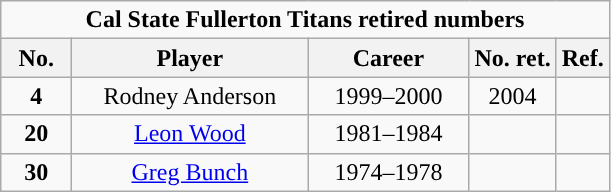<table class="wikitable sortable" style="text-align:center">
<tr>
<td colspan="5"><strong>Cal State Fullerton Titans retired numbers</strong></td>
</tr>
<tr>
<th width=40px>No.</th>
<th width=150px>Player</th>
<th width=100px>Career</th>
<th width=px>No. ret.</th>
<th width=px>Ref.</th>
</tr>
<tr>
<td><strong>4</strong></td>
<td>Rodney Anderson</td>
<td>1999–2000</td>
<td>2004</td>
<td></td>
</tr>
<tr>
<td><strong>20</strong></td>
<td><a href='#'>Leon Wood</a></td>
<td>1981–1984</td>
<td></td>
<td></td>
</tr>
<tr>
<td><strong>30</strong></td>
<td><a href='#'>Greg Bunch</a></td>
<td>1974–1978</td>
<td></td>
<td></td>
</tr>
</table>
